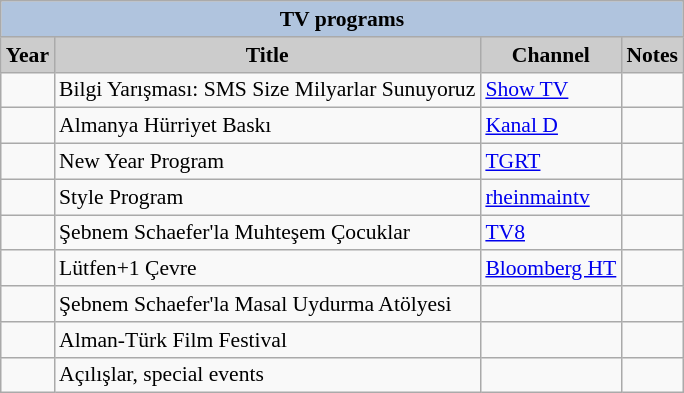<table class="wikitable" style="font-size:90%">
<tr>
<th colspan="4" style="background:LightSteelBlue">TV programs</th>
</tr>
<tr>
<th style="background:#CCCCCC">Year</th>
<th style="background:#CCCCCC">Title</th>
<th style="background:#CCCCCC">Channel</th>
<th style="background:#CCCCCC">Notes</th>
</tr>
<tr>
<td></td>
<td>Bilgi Yarışması: SMS Size Milyarlar Sunuyoruz</td>
<td><a href='#'>Show TV</a></td>
<td></td>
</tr>
<tr>
<td></td>
<td>Almanya Hürriyet Baskı</td>
<td><a href='#'>Kanal D</a></td>
<td></td>
</tr>
<tr>
<td></td>
<td>New Year Program</td>
<td><a href='#'>TGRT</a></td>
<td></td>
</tr>
<tr>
<td></td>
<td>Style Program</td>
<td><a href='#'>rheinmaintv</a></td>
<td></td>
</tr>
<tr>
<td></td>
<td>Şebnem Schaefer'la Muhteşem Çocuklar</td>
<td><a href='#'>TV8</a></td>
<td></td>
</tr>
<tr>
<td></td>
<td>Lütfen+1 Çevre</td>
<td><a href='#'>Bloomberg HT</a></td>
<td></td>
</tr>
<tr>
<td></td>
<td>Şebnem Schaefer'la Masal Uydurma Atölyesi</td>
<td></td>
<td></td>
</tr>
<tr>
<td></td>
<td>Alman-Türk Film Festival</td>
<td></td>
<td></td>
</tr>
<tr>
<td></td>
<td>Açılışlar, special events</td>
<td></td>
<td></td>
</tr>
</table>
